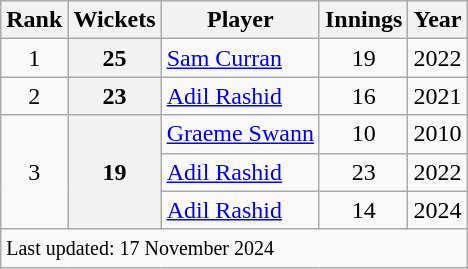<table class="wikitable plainrowheaders" style="text-align:center;">
<tr>
<th scope=col>Rank</th>
<th scope=col>Wickets</th>
<th scope=col>Player</th>
<th scope=col>Innings</th>
<th scope=col>Year</th>
</tr>
<tr>
<td>1</td>
<th scope=row style=text-align:center;>25</th>
<td align=left><a href='#'>Sam Curran</a></td>
<td>19</td>
<td>2022</td>
</tr>
<tr>
<td>2</td>
<th scope=row style=text-align:center;>23</th>
<td align=left><a href='#'>Adil Rashid</a></td>
<td>16</td>
<td>2021</td>
</tr>
<tr>
<td rowspan=3>3</td>
<th scope=row style=text-align:center; rowspan=3>19</th>
<td align=left><a href='#'>Graeme Swann</a></td>
<td>10</td>
<td>2010</td>
</tr>
<tr>
<td align=left><a href='#'>Adil Rashid</a></td>
<td>23</td>
<td>2022</td>
</tr>
<tr>
<td align=left><a href='#'>Adil Rashid</a></td>
<td>14</td>
<td>2024</td>
</tr>
<tr>
<td align=left colspan=5><small>Last updated: 17 November 2024</small></td>
</tr>
</table>
